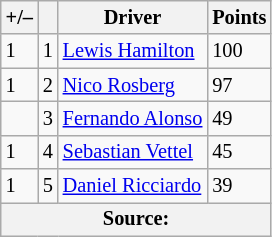<table class="wikitable" style="font-size: 85%;">
<tr>
<th scope="col">+/–</th>
<th scope="col"></th>
<th scope="col">Driver</th>
<th scope="col">Points</th>
</tr>
<tr>
<td> 1</td>
<td align="center">1</td>
<td> <a href='#'>Lewis Hamilton</a></td>
<td>100</td>
</tr>
<tr>
<td> 1</td>
<td align="center">2</td>
<td> <a href='#'>Nico Rosberg</a></td>
<td>97</td>
</tr>
<tr>
<td></td>
<td align="center">3</td>
<td> <a href='#'>Fernando Alonso</a></td>
<td>49</td>
</tr>
<tr>
<td> 1</td>
<td align="center">4</td>
<td> <a href='#'>Sebastian Vettel</a></td>
<td>45</td>
</tr>
<tr>
<td> 1</td>
<td align="center">5</td>
<td> <a href='#'>Daniel Ricciardo</a></td>
<td>39</td>
</tr>
<tr>
<th colspan=4>Source:</th>
</tr>
</table>
